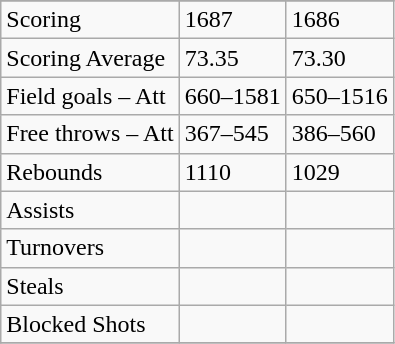<table class="wikitable">
<tr>
</tr>
<tr>
<td>Scoring</td>
<td>1687</td>
<td>1686</td>
</tr>
<tr>
<td>Scoring Average</td>
<td>73.35</td>
<td>73.30</td>
</tr>
<tr>
<td>Field goals – Att</td>
<td>660–1581</td>
<td>650–1516</td>
</tr>
<tr>
<td>Free throws – Att</td>
<td>367–545</td>
<td>386–560</td>
</tr>
<tr>
<td>Rebounds</td>
<td>1110</td>
<td>1029</td>
</tr>
<tr>
<td>Assists</td>
<td></td>
<td></td>
</tr>
<tr>
<td>Turnovers</td>
<td></td>
<td></td>
</tr>
<tr>
<td>Steals</td>
<td></td>
<td></td>
</tr>
<tr>
<td>Blocked Shots</td>
<td></td>
<td></td>
</tr>
<tr>
</tr>
</table>
